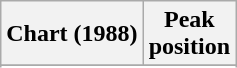<table class="wikitable sortable plainrowheaders" style="text-align:center">
<tr>
<th scope="col">Chart (1988)</th>
<th scope="col">Peak<br>position</th>
</tr>
<tr>
</tr>
<tr>
</tr>
<tr>
</tr>
</table>
